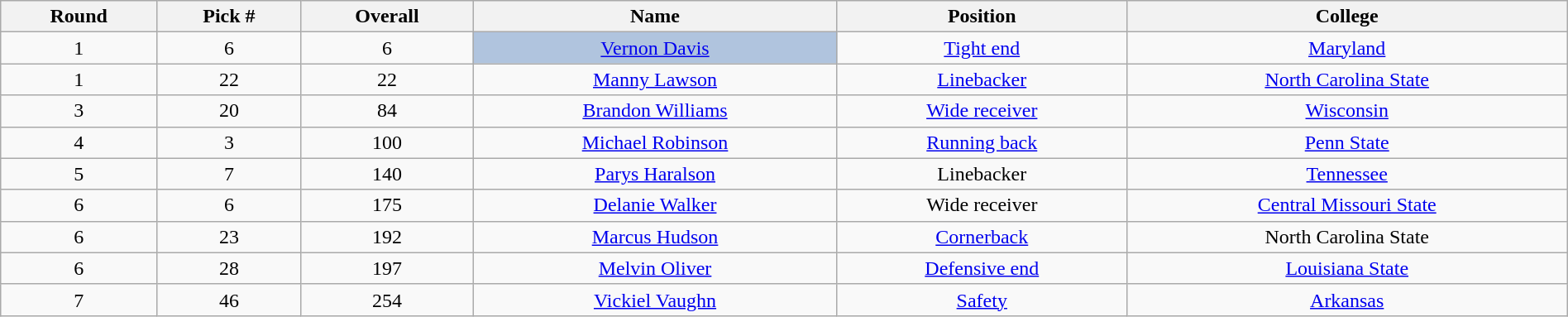<table class="wikitable sortable sortable" style="width: 100%; text-align:center">
<tr>
<th>Round</th>
<th>Pick #</th>
<th>Overall</th>
<th>Name</th>
<th>Position</th>
<th>College</th>
</tr>
<tr>
<td>1</td>
<td>6</td>
<td>6</td>
<td bgcolor=lightsteelblue><a href='#'>Vernon Davis</a></td>
<td><a href='#'>Tight end</a></td>
<td><a href='#'>Maryland</a></td>
</tr>
<tr>
<td>1</td>
<td>22</td>
<td>22</td>
<td><a href='#'>Manny Lawson</a></td>
<td><a href='#'>Linebacker</a></td>
<td><a href='#'>North Carolina State</a></td>
</tr>
<tr>
<td>3</td>
<td>20</td>
<td>84</td>
<td><a href='#'>Brandon Williams</a></td>
<td><a href='#'>Wide receiver</a></td>
<td><a href='#'>Wisconsin</a></td>
</tr>
<tr>
<td>4</td>
<td>3</td>
<td>100</td>
<td><a href='#'>Michael Robinson</a></td>
<td><a href='#'>Running back</a></td>
<td><a href='#'>Penn State</a></td>
</tr>
<tr>
<td>5</td>
<td>7</td>
<td>140</td>
<td><a href='#'>Parys Haralson</a></td>
<td>Linebacker</td>
<td><a href='#'>Tennessee</a></td>
</tr>
<tr>
<td>6</td>
<td>6</td>
<td>175</td>
<td><a href='#'>Delanie Walker</a></td>
<td>Wide receiver</td>
<td><a href='#'>Central Missouri State</a></td>
</tr>
<tr>
<td>6</td>
<td>23</td>
<td>192</td>
<td><a href='#'>Marcus Hudson</a></td>
<td><a href='#'>Cornerback</a></td>
<td>North Carolina State</td>
</tr>
<tr>
<td>6</td>
<td>28</td>
<td>197</td>
<td><a href='#'>Melvin Oliver</a></td>
<td><a href='#'>Defensive end</a></td>
<td><a href='#'>Louisiana State</a></td>
</tr>
<tr>
<td>7</td>
<td>46</td>
<td>254</td>
<td><a href='#'>Vickiel Vaughn</a></td>
<td><a href='#'>Safety</a></td>
<td><a href='#'>Arkansas</a></td>
</tr>
</table>
